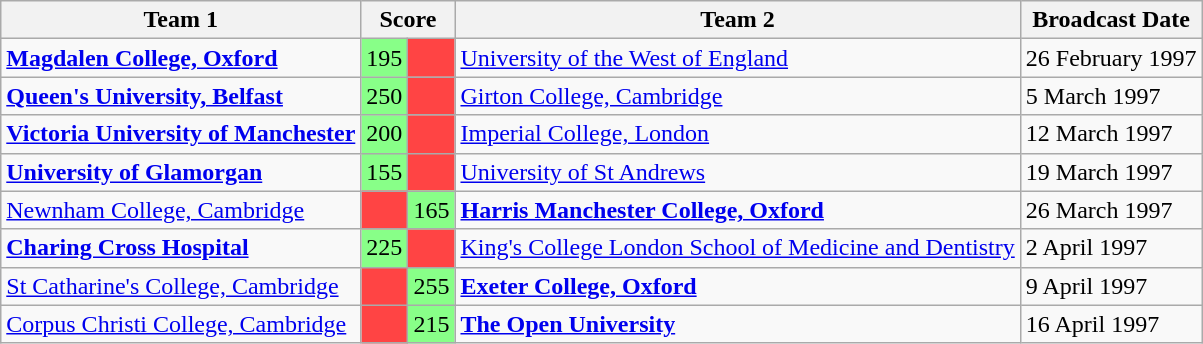<table class="wikitable" border="1">
<tr>
<th>Team 1</th>
<th colspan=2>Score</th>
<th>Team 2</th>
<th>Broadcast Date</th>
</tr>
<tr>
<td><strong><a href='#'>Magdalen College, Oxford</a></strong></td>
<td style="background:#88ff88">195</td>
<td style="background:#ff4444"></td>
<td><a href='#'>University of the West of England</a></td>
<td>26 February 1997</td>
</tr>
<tr>
<td><strong><a href='#'>Queen's University, Belfast</a></strong></td>
<td style="background:#88ff88">250</td>
<td style="background:#ff4444"></td>
<td><a href='#'>Girton College, Cambridge</a></td>
<td>5 March 1997</td>
</tr>
<tr>
<td><strong><a href='#'>Victoria University of Manchester</a></strong></td>
<td style="background:#88ff88">200</td>
<td style="background:#ff4444"></td>
<td><a href='#'>Imperial College, London</a></td>
<td>12 March 1997</td>
</tr>
<tr>
<td><strong><a href='#'>University of Glamorgan</a></strong></td>
<td style="background:#88ff88">155</td>
<td style="background:#ff4444"></td>
<td><a href='#'>University of St Andrews</a></td>
<td>19 March 1997</td>
</tr>
<tr>
<td><a href='#'>Newnham College, Cambridge</a></td>
<td style="background:#ff4444"></td>
<td style="background:#88ff88">165</td>
<td><strong><a href='#'>Harris Manchester College, Oxford</a></strong></td>
<td>26 March 1997</td>
</tr>
<tr>
<td><strong><a href='#'>Charing Cross Hospital</a></strong></td>
<td style="background:#88ff88">225</td>
<td style="background:#ff4444"></td>
<td><a href='#'>King's College London School of Medicine and Dentistry</a></td>
<td>2 April 1997</td>
</tr>
<tr>
<td><a href='#'>St Catharine's College, Cambridge</a></td>
<td style="background:#ff4444"></td>
<td style="background:#88ff88">255</td>
<td><strong><a href='#'>Exeter College, Oxford</a></strong></td>
<td>9 April 1997</td>
</tr>
<tr>
<td><a href='#'>Corpus Christi College, Cambridge</a></td>
<td style="background:#ff4444"></td>
<td style="background:#88ff88">215</td>
<td><strong><a href='#'>The Open University</a></strong></td>
<td>16 April 1997</td>
</tr>
</table>
